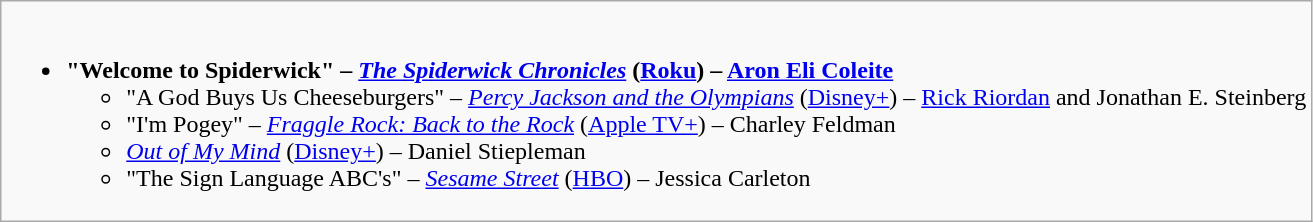<table class="wikitable">
<tr>
<td style="vertical-align:top;"><br><ul><li><strong>"Welcome to Spiderwick" – <em><a href='#'>The Spiderwick Chronicles</a></em> (<a href='#'>Roku</a>) – <a href='#'>Aron Eli Coleite</a></strong><ul><li>"A God Buys Us Cheeseburgers" – <em><a href='#'>Percy Jackson and the Olympians</a></em> (<a href='#'>Disney+</a>) – <a href='#'>Rick Riordan</a> and Jonathan E. Steinberg</li><li>"I'm Pogey" – <em><a href='#'>Fraggle Rock: Back to the Rock</a></em> (<a href='#'>Apple TV+</a>) – Charley Feldman</li><li><em><a href='#'>Out of My Mind</a></em> (<a href='#'>Disney+</a>) – Daniel Stiepleman</li><li>"The Sign Language ABC's" – <em><a href='#'>Sesame Street</a></em> (<a href='#'>HBO</a>) – Jessica Carleton</li></ul></li></ul></td>
</tr>
</table>
